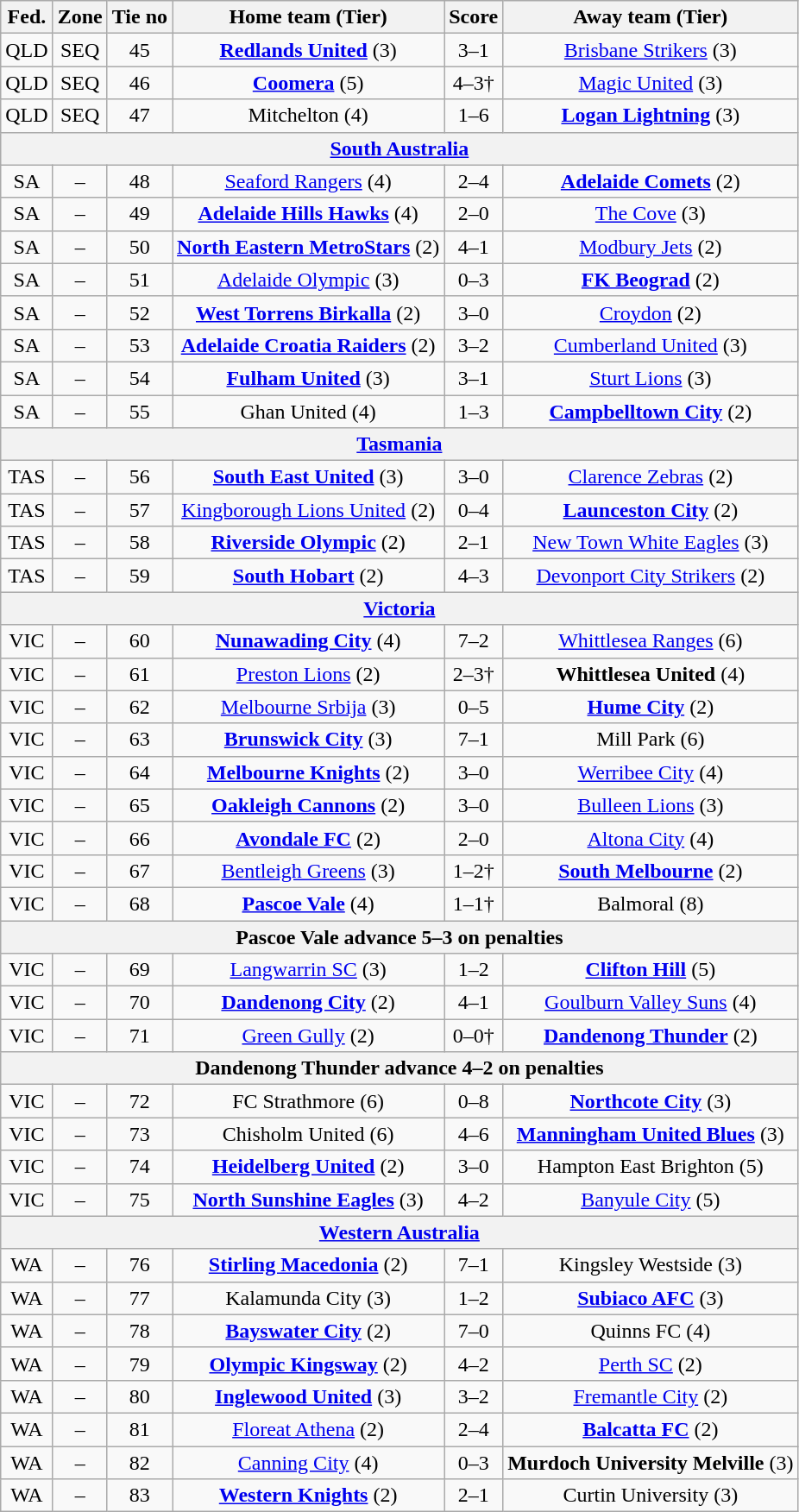<table class="wikitable" style="text-align:center">
<tr>
<th>Fed.</th>
<th>Zone</th>
<th>Tie no</th>
<th>Home team (Tier)</th>
<th>Score</th>
<th>Away team (Tier)</th>
</tr>
<tr>
<td>QLD</td>
<td>SEQ</td>
<td>45</td>
<td><strong><a href='#'>Redlands United</a></strong> (3)</td>
<td>3–1</td>
<td><a href='#'>Brisbane Strikers</a> (3)</td>
</tr>
<tr>
<td>QLD</td>
<td>SEQ</td>
<td>46</td>
<td><strong><a href='#'>Coomera</a></strong> (5)</td>
<td>4–3†</td>
<td><a href='#'>Magic United</a> (3)</td>
</tr>
<tr>
<td>QLD</td>
<td>SEQ</td>
<td>47</td>
<td>Mitchelton (4)</td>
<td>1–6</td>
<td><strong><a href='#'>Logan Lightning</a></strong> (3)</td>
</tr>
<tr>
<th colspan=6><a href='#'>South Australia</a></th>
</tr>
<tr>
<td>SA</td>
<td>–</td>
<td>48</td>
<td><a href='#'>Seaford Rangers</a> (4)</td>
<td>2–4</td>
<td><strong><a href='#'>Adelaide Comets</a></strong> (2)</td>
</tr>
<tr>
<td>SA</td>
<td>–</td>
<td>49</td>
<td><strong><a href='#'>Adelaide Hills Hawks</a></strong> (4)</td>
<td>2–0</td>
<td><a href='#'>The Cove</a> (3)</td>
</tr>
<tr>
<td>SA</td>
<td>–</td>
<td>50</td>
<td><strong><a href='#'>North Eastern MetroStars</a></strong> (2)</td>
<td>4–1</td>
<td><a href='#'>Modbury Jets</a> (2)</td>
</tr>
<tr>
<td>SA</td>
<td>–</td>
<td>51</td>
<td><a href='#'>Adelaide Olympic</a> (3)</td>
<td>0–3</td>
<td><strong><a href='#'>FK Beograd</a></strong> (2)</td>
</tr>
<tr>
<td>SA</td>
<td>–</td>
<td>52</td>
<td><strong><a href='#'>West Torrens Birkalla</a></strong> (2)</td>
<td>3–0</td>
<td><a href='#'>Croydon</a> (2)</td>
</tr>
<tr>
<td>SA</td>
<td>–</td>
<td>53</td>
<td><strong><a href='#'>Adelaide Croatia Raiders</a></strong> (2)</td>
<td>3–2</td>
<td><a href='#'>Cumberland United</a> (3)</td>
</tr>
<tr>
<td>SA</td>
<td>–</td>
<td>54</td>
<td><strong><a href='#'>Fulham United</a></strong> (3)</td>
<td>3–1</td>
<td><a href='#'>Sturt Lions</a> (3)</td>
</tr>
<tr>
<td>SA</td>
<td>–</td>
<td>55</td>
<td>Ghan United (4)</td>
<td>1–3</td>
<td><strong><a href='#'>Campbelltown City</a></strong> (2)</td>
</tr>
<tr>
<th colspan=6><a href='#'>Tasmania</a></th>
</tr>
<tr>
<td>TAS</td>
<td>–</td>
<td>56</td>
<td><strong><a href='#'>South East United</a></strong> (3)</td>
<td>3–0</td>
<td><a href='#'>Clarence Zebras</a> (2)</td>
</tr>
<tr>
<td>TAS</td>
<td>–</td>
<td>57</td>
<td><a href='#'>Kingborough Lions United</a> (2)</td>
<td>0–4</td>
<td><strong><a href='#'>Launceston City</a></strong> (2)</td>
</tr>
<tr>
<td>TAS</td>
<td>–</td>
<td>58</td>
<td><strong><a href='#'>Riverside Olympic</a></strong> (2)</td>
<td>2–1</td>
<td><a href='#'>New Town White Eagles</a> (3)</td>
</tr>
<tr>
<td>TAS</td>
<td>–</td>
<td>59</td>
<td><strong><a href='#'>South Hobart</a></strong> (2)</td>
<td>4–3</td>
<td><a href='#'>Devonport City Strikers</a> (2)</td>
</tr>
<tr>
<th colspan=6><a href='#'>Victoria</a></th>
</tr>
<tr>
<td>VIC</td>
<td>–</td>
<td>60</td>
<td><strong><a href='#'>Nunawading City</a></strong> (4)</td>
<td>7–2</td>
<td><a href='#'>Whittlesea Ranges</a> (6)</td>
</tr>
<tr>
<td>VIC</td>
<td>–</td>
<td>61</td>
<td><a href='#'>Preston Lions</a> (2)</td>
<td>2–3†</td>
<td><strong>Whittlesea United</strong> (4)</td>
</tr>
<tr>
<td>VIC</td>
<td>–</td>
<td>62</td>
<td><a href='#'>Melbourne Srbija</a> (3)</td>
<td>0–5</td>
<td><strong><a href='#'>Hume City</a></strong> (2)</td>
</tr>
<tr>
<td>VIC</td>
<td>–</td>
<td>63</td>
<td><strong><a href='#'>Brunswick City</a></strong> (3)</td>
<td>7–1</td>
<td>Mill Park (6)</td>
</tr>
<tr>
<td>VIC</td>
<td>–</td>
<td>64</td>
<td><strong><a href='#'>Melbourne Knights</a></strong> (2)</td>
<td>3–0</td>
<td><a href='#'>Werribee City</a> (4)</td>
</tr>
<tr>
<td>VIC</td>
<td>–</td>
<td>65</td>
<td><strong><a href='#'>Oakleigh Cannons</a></strong> (2)</td>
<td>3–0</td>
<td><a href='#'>Bulleen Lions</a> (3)</td>
</tr>
<tr>
<td>VIC</td>
<td>–</td>
<td>66</td>
<td><strong><a href='#'>Avondale FC</a></strong> (2)</td>
<td>2–0</td>
<td><a href='#'>Altona City</a> (4)</td>
</tr>
<tr>
<td>VIC</td>
<td>–</td>
<td>67</td>
<td><a href='#'>Bentleigh Greens</a> (3)</td>
<td>1–2†</td>
<td><strong><a href='#'>South Melbourne</a></strong> (2)</td>
</tr>
<tr>
<td>VIC</td>
<td>–</td>
<td>68</td>
<td><strong><a href='#'>Pascoe Vale</a></strong> (4)</td>
<td>1–1†</td>
<td>Balmoral (8)</td>
</tr>
<tr>
<th colspan=6>Pascoe Vale advance 5–3 on penalties</th>
</tr>
<tr>
<td>VIC</td>
<td>–</td>
<td>69</td>
<td><a href='#'>Langwarrin SC</a> (3)</td>
<td>1–2</td>
<td><strong><a href='#'>Clifton Hill</a></strong> (5)</td>
</tr>
<tr>
<td>VIC</td>
<td>–</td>
<td>70</td>
<td><strong><a href='#'>Dandenong City</a></strong> (2)</td>
<td>4–1</td>
<td><a href='#'>Goulburn Valley Suns</a> (4)</td>
</tr>
<tr>
<td>VIC</td>
<td>–</td>
<td>71</td>
<td><a href='#'>Green Gully</a> (2)</td>
<td>0–0†</td>
<td><strong><a href='#'>Dandenong Thunder</a></strong> (2)</td>
</tr>
<tr>
<th colspan=6>Dandenong Thunder advance 4–2 on penalties</th>
</tr>
<tr>
<td>VIC</td>
<td>–</td>
<td>72</td>
<td>FC Strathmore (6)</td>
<td>0–8</td>
<td><strong><a href='#'>Northcote City</a></strong> (3)</td>
</tr>
<tr>
<td>VIC</td>
<td>–</td>
<td>73</td>
<td>Chisholm United (6)</td>
<td>4–6</td>
<td><strong><a href='#'>Manningham United Blues</a></strong> (3)</td>
</tr>
<tr>
<td>VIC</td>
<td>–</td>
<td>74</td>
<td><strong><a href='#'>Heidelberg United</a></strong> (2)</td>
<td>3–0</td>
<td>Hampton East Brighton (5)</td>
</tr>
<tr>
<td>VIC</td>
<td>–</td>
<td>75</td>
<td><strong><a href='#'>North Sunshine Eagles</a></strong> (3)</td>
<td>4–2</td>
<td><a href='#'>Banyule City</a> (5)</td>
</tr>
<tr>
<th colspan=6><a href='#'>Western Australia</a></th>
</tr>
<tr>
<td>WA</td>
<td>–</td>
<td>76</td>
<td><strong><a href='#'>Stirling Macedonia</a></strong> (2)</td>
<td>7–1</td>
<td>Kingsley Westside (3)</td>
</tr>
<tr>
<td>WA</td>
<td>–</td>
<td>77</td>
<td>Kalamunda City (3)</td>
<td>1–2</td>
<td><strong><a href='#'>Subiaco AFC</a></strong> (3)</td>
</tr>
<tr>
<td>WA</td>
<td>–</td>
<td>78</td>
<td><strong><a href='#'>Bayswater City</a></strong> (2)</td>
<td>7–0</td>
<td>Quinns FC (4)</td>
</tr>
<tr>
<td>WA</td>
<td>–</td>
<td>79</td>
<td><strong><a href='#'>Olympic Kingsway</a></strong> (2)</td>
<td>4–2</td>
<td><a href='#'>Perth SC</a> (2)</td>
</tr>
<tr>
<td>WA</td>
<td>–</td>
<td>80</td>
<td><strong><a href='#'>Inglewood United</a></strong> (3)</td>
<td>3–2</td>
<td><a href='#'>Fremantle City</a> (2)</td>
</tr>
<tr>
<td>WA</td>
<td>–</td>
<td>81</td>
<td><a href='#'>Floreat Athena</a> (2)</td>
<td>2–4</td>
<td><strong><a href='#'>Balcatta FC</a></strong> (2)</td>
</tr>
<tr>
<td>WA</td>
<td>–</td>
<td>82</td>
<td><a href='#'>Canning City</a> (4)</td>
<td>0–3</td>
<td><strong>Murdoch University Melville</strong> (3)</td>
</tr>
<tr>
<td>WA</td>
<td>–</td>
<td>83</td>
<td><strong><a href='#'>Western Knights</a></strong> (2)</td>
<td>2–1</td>
<td>Curtin University (3)</td>
</tr>
</table>
